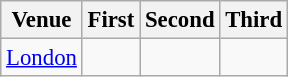<table class="wikitable" style="text-align:center; font-size:95%">
<tr>
<th>Venue</th>
<th>First</th>
<th>Second</th>
<th>Third</th>
</tr>
<tr>
<td align="center"><a href='#'>London</a></td>
<td></td>
<td></td>
<td></td>
</tr>
</table>
